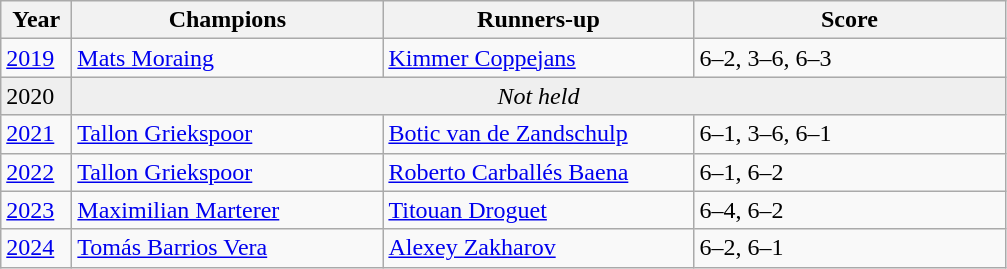<table class="wikitable">
<tr>
<th style="width:40px">Year</th>
<th style="width:200px">Champions</th>
<th style="width:200px">Runners-up</th>
<th style="width:200px" class="unsortable">Score</th>
</tr>
<tr>
<td><a href='#'>2019</a></td>
<td> <a href='#'>Mats Moraing</a></td>
<td> <a href='#'>Kimmer Coppejans</a></td>
<td>6–2, 3–6, 6–3</td>
</tr>
<tr>
<td style="background:#efefef">2020</td>
<td colspan=3 align=center style="background:#efefef"><em>Not held</em></td>
</tr>
<tr>
<td><a href='#'>2021</a></td>
<td> <a href='#'>Tallon Griekspoor</a></td>
<td> <a href='#'>Botic van de Zandschulp</a></td>
<td>6–1, 3–6, 6–1</td>
</tr>
<tr>
<td><a href='#'>2022</a></td>
<td> <a href='#'>Tallon Griekspoor</a></td>
<td> <a href='#'>Roberto Carballés Baena</a></td>
<td>6–1, 6–2</td>
</tr>
<tr>
<td><a href='#'>2023</a></td>
<td> <a href='#'>Maximilian Marterer</a></td>
<td> <a href='#'>Titouan Droguet</a></td>
<td>6–4, 6–2</td>
</tr>
<tr>
<td><a href='#'>2024</a></td>
<td> <a href='#'>Tomás Barrios Vera</a></td>
<td> <a href='#'>Alexey Zakharov</a></td>
<td>6–2, 6–1</td>
</tr>
</table>
